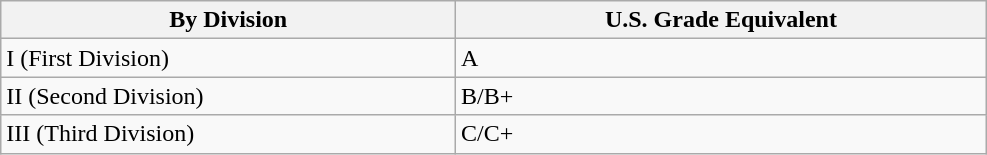<table class="wikitable" style="width:658px;">
<tr>
<th>By Division</th>
<th>U.S. Grade Equivalent</th>
</tr>
<tr>
<td>I (First Division)</td>
<td>A</td>
</tr>
<tr>
<td>II (Second Division)</td>
<td>B/B+</td>
</tr>
<tr>
<td>III (Third Division)</td>
<td>C/C+</td>
</tr>
</table>
